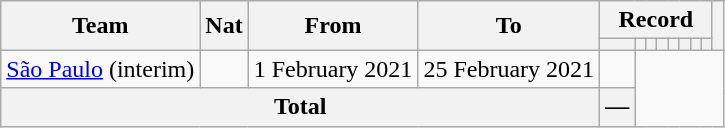<table class="wikitable" style="text-align: center">
<tr>
<th rowspan="2">Team</th>
<th rowspan="2">Nat</th>
<th rowspan="2">From</th>
<th rowspan="2">To</th>
<th colspan="8">Record</th>
<th rowspan=2></th>
</tr>
<tr>
<th></th>
<th></th>
<th></th>
<th></th>
<th></th>
<th></th>
<th></th>
<th></th>
</tr>
<tr>
<td align=left><a href='#'>São Paulo</a> (interim)</td>
<td></td>
<td align=left>1 February 2021</td>
<td align=left>25 February 2021<br></td>
<td></td>
</tr>
<tr>
<th colspan="4">Total<br></th>
<th>—</th>
</tr>
</table>
